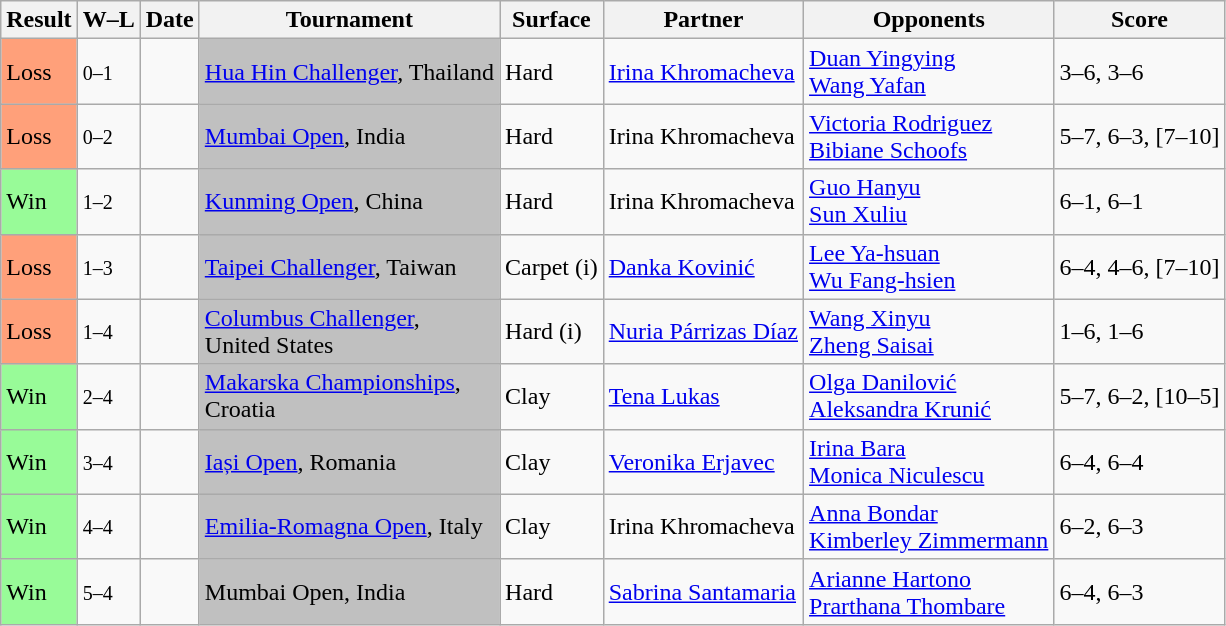<table class="sortable wikitable">
<tr>
<th>Result</th>
<th class="unsortable">W–L</th>
<th>Date</th>
<th>Tournament</th>
<th>Surface</th>
<th>Partner</th>
<th>Opponents</th>
<th class="unsortable">Score</th>
</tr>
<tr>
<td bgcolor=FFA07A>Loss</td>
<td><small>0–1</small></td>
<td><a href='#'></a></td>
<td bgcolor=silver><a href='#'>Hua Hin Challenger</a>, Thailand</td>
<td>Hard</td>
<td> <a href='#'>Irina Khromacheva</a></td>
<td> <a href='#'>Duan Yingying</a> <br>  <a href='#'>Wang Yafan</a></td>
<td>3–6, 3–6</td>
</tr>
<tr>
<td bgcolor=FFA07A>Loss</td>
<td><small>0–2</small></td>
<td><a href='#'></a></td>
<td bgcolor=silver><a href='#'>Mumbai Open</a>, India</td>
<td>Hard</td>
<td> Irina Khromacheva</td>
<td> <a href='#'>Victoria Rodriguez</a> <br>  <a href='#'>Bibiane Schoofs</a></td>
<td>5–7, 6–3, [7–10]</td>
</tr>
<tr>
<td bgcolor=98FB98>Win</td>
<td><small>1–2</small></td>
<td><a href='#'></a></td>
<td bgcolor=silver><a href='#'>Kunming Open</a>, China</td>
<td>Hard</td>
<td> Irina Khromacheva</td>
<td> <a href='#'>Guo Hanyu</a> <br>  <a href='#'>Sun Xuliu</a></td>
<td>6–1, 6–1</td>
</tr>
<tr>
<td bgcolor=FFA07A>Loss</td>
<td><small>1–3</small></td>
<td><a href='#'></a></td>
<td bgcolor=silver><a href='#'>Taipei Challenger</a>, Taiwan</td>
<td>Carpet (i)</td>
<td> <a href='#'>Danka Kovinić</a></td>
<td> <a href='#'>Lee Ya-hsuan</a> <br>  <a href='#'>Wu Fang-hsien</a></td>
<td>6–4, 4–6, [7–10]</td>
</tr>
<tr>
<td bgcolor=FFA07A>Loss</td>
<td><small>1–4</small></td>
<td><a href='#'></a></td>
<td bgcolor=silver><a href='#'>Columbus Challenger</a>, <br>United States</td>
<td>Hard (i)</td>
<td> <a href='#'>Nuria Párrizas Díaz</a></td>
<td> <a href='#'>Wang Xinyu</a> <br>  <a href='#'>Zheng Saisai</a></td>
<td>1–6, 1–6</td>
</tr>
<tr>
<td bgcolor=98FB98>Win</td>
<td><small>2–4</small></td>
<td><a href='#'></a></td>
<td bgcolor=silver><a href='#'>Makarska Championships</a>, <br>Croatia</td>
<td>Clay</td>
<td> <a href='#'>Tena Lukas</a></td>
<td> <a href='#'>Olga Danilović</a> <br>  <a href='#'>Aleksandra Krunić</a></td>
<td>5–7, 6–2, [10–5]</td>
</tr>
<tr>
<td bgcolor=98FB98>Win</td>
<td><small>3–4</small></td>
<td><a href='#'></a></td>
<td bgcolor=silver><a href='#'>Iași Open</a>, Romania</td>
<td>Clay</td>
<td> <a href='#'>Veronika Erjavec</a></td>
<td> <a href='#'>Irina Bara</a> <br>  <a href='#'>Monica Niculescu</a></td>
<td>6–4, 6–4</td>
</tr>
<tr>
<td bgcolor=98FB98>Win</td>
<td><small>4–4</small></td>
<td Parma Ladies Open 2023></td>
<td bgcolor=silver><a href='#'>Emilia-Romagna Open</a>, Italy</td>
<td>Clay</td>
<td> Irina Khromacheva</td>
<td> <a href='#'>Anna Bondar</a> <br>  <a href='#'>Kimberley Zimmermann</a></td>
<td>6–2, 6–3</td>
</tr>
<tr>
<td style="background:#98fb98;">Win</td>
<td><small>5–4</small></td>
<td><a href='#'></a></td>
<td bgcolor=silver>Mumbai Open, India</td>
<td>Hard</td>
<td> <a href='#'>Sabrina Santamaria</a></td>
<td> <a href='#'>Arianne Hartono</a> <br>  <a href='#'>Prarthana Thombare</a></td>
<td>6–4, 6–3</td>
</tr>
</table>
